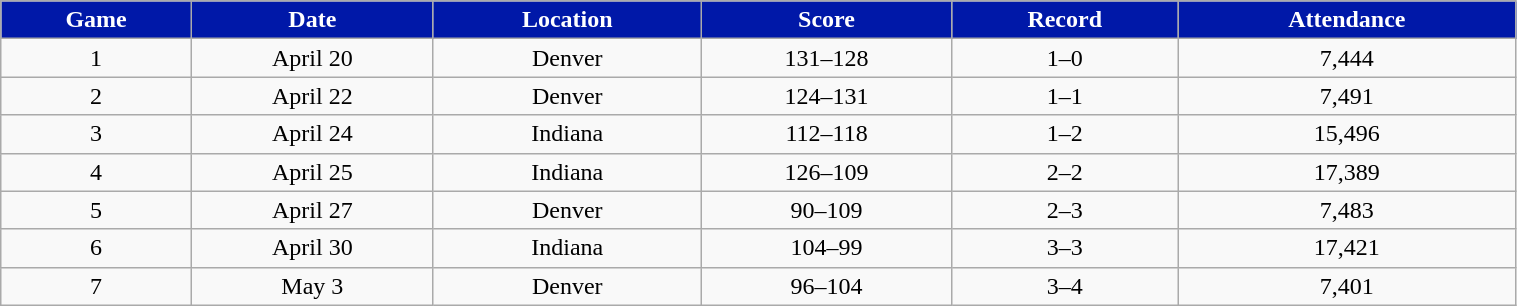<table class="wikitable" style="width:80%;">
<tr style="text-align:center; background:#0018A8; color:#FFFFFF;">
<td><strong>Game</strong></td>
<td><strong>Date</strong></td>
<td><strong>Location</strong></td>
<td><strong>Score</strong></td>
<td><strong>Record</strong></td>
<td><strong>Attendance</strong></td>
</tr>
<tr style="text-align:center;" bgcolor="">
<td>1</td>
<td>April 20</td>
<td>Denver</td>
<td>131–128</td>
<td>1–0</td>
<td>7,444</td>
</tr>
<tr style="text-align:center;" bgcolor="">
<td>2</td>
<td>April 22</td>
<td>Denver</td>
<td>124–131</td>
<td>1–1</td>
<td>7,491</td>
</tr>
<tr style="text-align:center;" bgcolor="">
<td>3</td>
<td>April 24</td>
<td>Indiana</td>
<td>112–118</td>
<td>1–2</td>
<td>15,496</td>
</tr>
<tr style="text-align:center;" bgcolor="">
<td>4</td>
<td>April 25</td>
<td>Indiana</td>
<td>126–109</td>
<td>2–2</td>
<td>17,389</td>
</tr>
<tr style="text-align:center;" bgcolor="">
<td>5</td>
<td>April 27</td>
<td>Denver</td>
<td>90–109</td>
<td>2–3</td>
<td>7,483</td>
</tr>
<tr style="text-align:center;" bgcolor="">
<td>6</td>
<td>April 30</td>
<td>Indiana</td>
<td>104–99</td>
<td>3–3</td>
<td>17,421</td>
</tr>
<tr style="text-align:center;" bgcolor="">
<td>7</td>
<td>May 3</td>
<td>Denver</td>
<td>96–104</td>
<td>3–4</td>
<td>7,401</td>
</tr>
</table>
